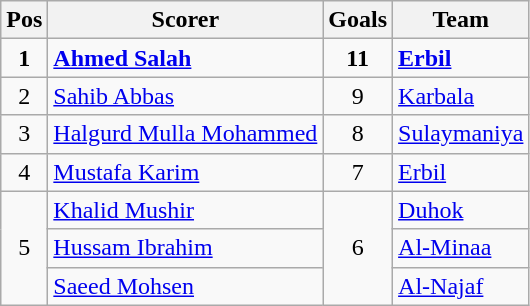<table class="wikitable">
<tr>
<th>Pos</th>
<th>Scorer</th>
<th>Goals</th>
<th>Team</th>
</tr>
<tr>
<td style="text-align:center"><strong>1</strong></td>
<td><strong><a href='#'>Ahmed Salah</a></strong></td>
<td style="text-align:center"><strong>11</strong></td>
<td><strong><a href='#'>Erbil</a></strong></td>
</tr>
<tr>
<td style="text-align:center">2</td>
<td><a href='#'>Sahib Abbas</a></td>
<td style="text-align:center">9</td>
<td><a href='#'>Karbala</a></td>
</tr>
<tr>
<td style="text-align:center">3</td>
<td><a href='#'>Halgurd Mulla Mohammed</a></td>
<td style="text-align:center">8</td>
<td><a href='#'>Sulaymaniya</a></td>
</tr>
<tr>
<td style="text-align:center">4</td>
<td><a href='#'>Mustafa Karim</a></td>
<td style="text-align:center">7</td>
<td><a href='#'>Erbil</a></td>
</tr>
<tr>
<td rowspan=3 style="text-align:center">5</td>
<td><a href='#'>Khalid Mushir</a></td>
<td rowspan=3 style="text-align:center">6</td>
<td><a href='#'>Duhok</a></td>
</tr>
<tr>
<td><a href='#'>Hussam Ibrahim</a></td>
<td><a href='#'>Al-Minaa</a></td>
</tr>
<tr>
<td><a href='#'>Saeed Mohsen</a></td>
<td><a href='#'>Al-Najaf</a></td>
</tr>
</table>
